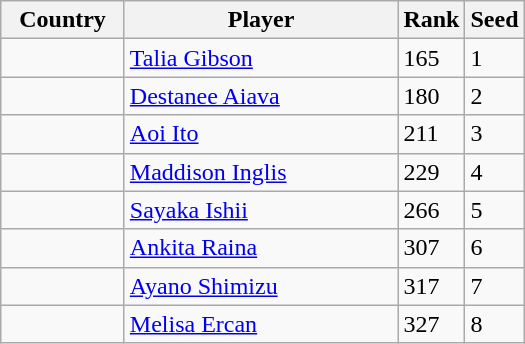<table class="wikitable">
<tr>
<th width="75">Country</th>
<th width="175">Player</th>
<th>Rank</th>
<th>Seed</th>
</tr>
<tr>
<td></td>
<td><a href='#'>Talia Gibson</a></td>
<td>165</td>
<td>1</td>
</tr>
<tr>
<td></td>
<td><a href='#'>Destanee Aiava</a></td>
<td>180</td>
<td>2</td>
</tr>
<tr>
<td></td>
<td><a href='#'>Aoi Ito</a></td>
<td>211</td>
<td>3</td>
</tr>
<tr>
<td></td>
<td><a href='#'>Maddison Inglis</a></td>
<td>229</td>
<td>4</td>
</tr>
<tr>
<td></td>
<td><a href='#'>Sayaka Ishii</a></td>
<td>266</td>
<td>5</td>
</tr>
<tr>
<td></td>
<td><a href='#'>Ankita Raina</a></td>
<td>307</td>
<td>6</td>
</tr>
<tr>
<td></td>
<td><a href='#'>Ayano Shimizu</a></td>
<td>317</td>
<td>7</td>
</tr>
<tr>
<td></td>
<td><a href='#'>Melisa Ercan</a></td>
<td>327</td>
<td>8</td>
</tr>
</table>
